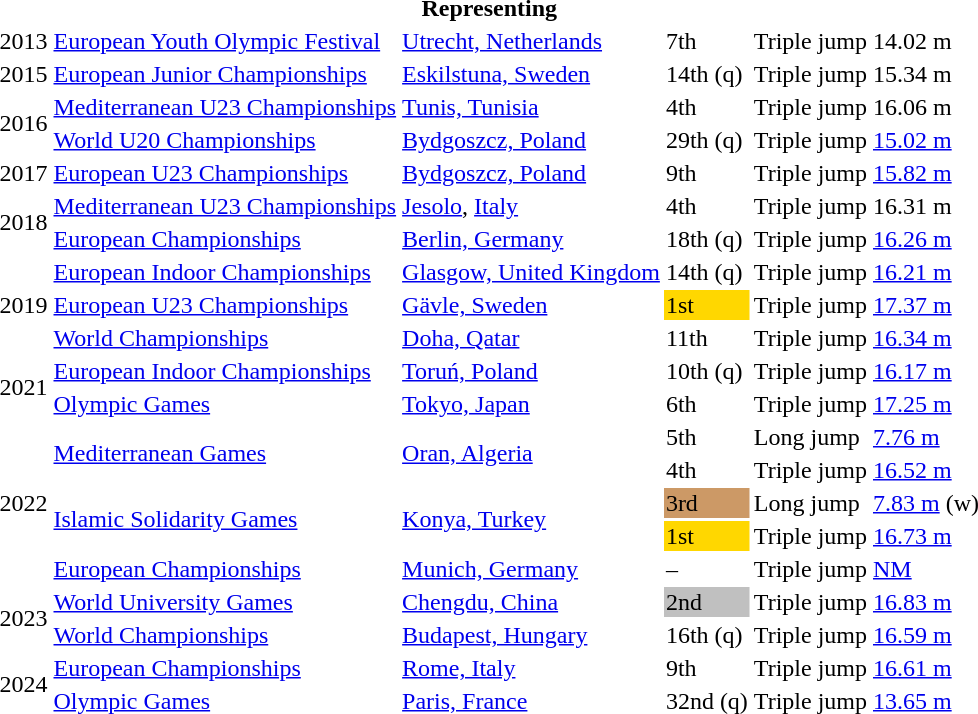<table>
<tr>
<th colspan="6">Representing </th>
</tr>
<tr>
<td>2013</td>
<td><a href='#'>European Youth Olympic Festival</a></td>
<td><a href='#'>Utrecht, Netherlands</a></td>
<td>7th</td>
<td>Triple jump</td>
<td>14.02 m</td>
</tr>
<tr>
<td>2015</td>
<td><a href='#'>European Junior Championships</a></td>
<td><a href='#'>Eskilstuna, Sweden</a></td>
<td>14th (q)</td>
<td>Triple jump</td>
<td>15.34 m</td>
</tr>
<tr>
<td rowspan=2>2016</td>
<td><a href='#'>Mediterranean U23 Championships</a></td>
<td><a href='#'>Tunis, Tunisia</a></td>
<td>4th</td>
<td>Triple jump</td>
<td>16.06 m</td>
</tr>
<tr>
<td><a href='#'>World U20 Championships</a></td>
<td><a href='#'>Bydgoszcz, Poland</a></td>
<td>29th (q)</td>
<td>Triple jump</td>
<td><a href='#'>15.02 m</a></td>
</tr>
<tr>
<td>2017</td>
<td><a href='#'>European U23 Championships</a></td>
<td><a href='#'>Bydgoszcz, Poland</a></td>
<td>9th</td>
<td>Triple jump</td>
<td><a href='#'>15.82 m</a></td>
</tr>
<tr>
<td rowspan=2>2018</td>
<td><a href='#'>Mediterranean U23 Championships</a></td>
<td><a href='#'>Jesolo</a>, <a href='#'>Italy</a></td>
<td>4th</td>
<td>Triple jump</td>
<td>16.31 m</td>
</tr>
<tr>
<td><a href='#'>European Championships</a></td>
<td><a href='#'>Berlin, Germany</a></td>
<td>18th (q)</td>
<td>Triple jump</td>
<td><a href='#'>16.26 m</a></td>
</tr>
<tr>
<td rowspan=3>2019</td>
<td><a href='#'>European Indoor Championships</a></td>
<td><a href='#'>Glasgow, United Kingdom</a></td>
<td>14th (q)</td>
<td>Triple jump</td>
<td><a href='#'>16.21 m</a></td>
</tr>
<tr>
<td><a href='#'>European U23 Championships</a></td>
<td><a href='#'>Gävle, Sweden</a></td>
<td bgcolor=gold>1st</td>
<td>Triple jump</td>
<td><a href='#'>17.37 m</a></td>
</tr>
<tr>
<td><a href='#'>World Championships</a></td>
<td><a href='#'>Doha, Qatar</a></td>
<td>11th</td>
<td>Triple jump</td>
<td><a href='#'>16.34 m</a></td>
</tr>
<tr>
<td rowspan=2>2021</td>
<td><a href='#'>European Indoor Championships</a></td>
<td><a href='#'>Toruń, Poland</a></td>
<td>10th (q)</td>
<td>Triple jump</td>
<td><a href='#'>16.17 m</a></td>
</tr>
<tr>
<td><a href='#'>Olympic Games</a></td>
<td><a href='#'>Tokyo, Japan</a></td>
<td>6th</td>
<td>Triple jump</td>
<td><a href='#'>17.25 m</a></td>
</tr>
<tr>
<td rowspan=5>2022</td>
<td rowspan=2><a href='#'>Mediterranean Games</a></td>
<td rowspan=2><a href='#'>Oran, Algeria</a></td>
<td>5th</td>
<td>Long jump</td>
<td><a href='#'>7.76 m</a></td>
</tr>
<tr>
<td>4th</td>
<td>Triple jump</td>
<td><a href='#'>16.52 m</a></td>
</tr>
<tr>
<td rowspan=2><a href='#'>Islamic Solidarity Games</a></td>
<td rowspan=2><a href='#'>Konya, Turkey</a></td>
<td bgcolor=cc9966>3rd</td>
<td>Long jump</td>
<td><a href='#'>7.83 m</a> (w)</td>
</tr>
<tr>
<td bgcolor=gold>1st</td>
<td>Triple jump</td>
<td><a href='#'>16.73 m</a></td>
</tr>
<tr>
<td><a href='#'>European Championships</a></td>
<td><a href='#'>Munich, Germany</a></td>
<td>–</td>
<td>Triple jump</td>
<td><a href='#'>NM</a></td>
</tr>
<tr>
<td rowspan=2>2023</td>
<td><a href='#'>World University Games</a></td>
<td><a href='#'>Chengdu, China</a></td>
<td bgcolor=silver>2nd</td>
<td>Triple jump</td>
<td><a href='#'>16.83 m</a></td>
</tr>
<tr>
<td><a href='#'>World Championships</a></td>
<td><a href='#'>Budapest, Hungary</a></td>
<td>16th (q)</td>
<td>Triple jump</td>
<td><a href='#'>16.59 m</a></td>
</tr>
<tr>
<td rowspan=2>2024</td>
<td><a href='#'>European Championships</a></td>
<td><a href='#'>Rome, Italy</a></td>
<td>9th</td>
<td>Triple jump</td>
<td><a href='#'>16.61 m</a></td>
</tr>
<tr>
<td><a href='#'>Olympic Games</a></td>
<td><a href='#'>Paris, France</a></td>
<td>32nd (q)</td>
<td>Triple jump</td>
<td><a href='#'>13.65 m</a></td>
</tr>
</table>
